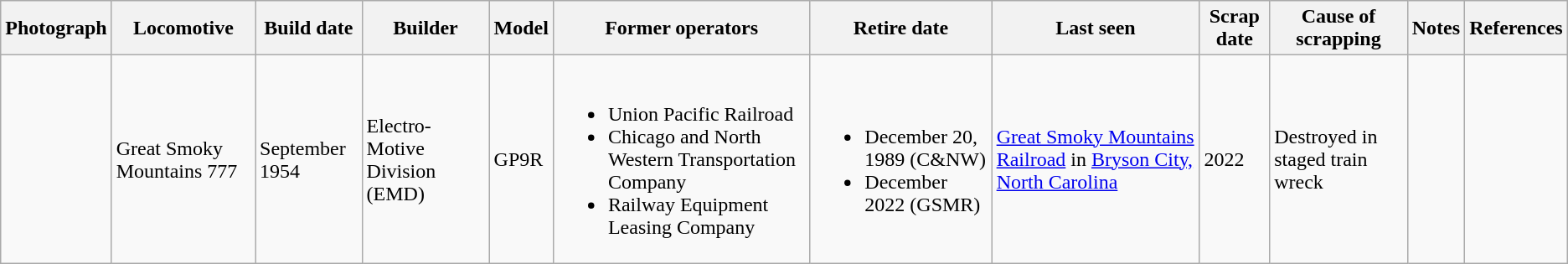<table class="wikitable">
<tr>
<th>Photograph</th>
<th>Locomotive</th>
<th>Build date</th>
<th>Builder</th>
<th>Model</th>
<th>Former operators</th>
<th>Retire date</th>
<th>Last seen</th>
<th>Scrap date</th>
<th>Cause of scrapping</th>
<th>Notes</th>
<th>References</th>
</tr>
<tr>
<td></td>
<td>Great Smoky Mountains 777</td>
<td>September 1954</td>
<td>Electro-Motive Division (EMD)</td>
<td>GP9R</td>
<td><br><ul><li>Union Pacific Railroad</li><li>Chicago and North Western Transportation Company</li><li>Railway Equipment Leasing Company</li></ul></td>
<td><br><ul><li>December 20, 1989 (C&NW)</li><li>December 2022 (GSMR)</li></ul></td>
<td><a href='#'>Great Smoky Mountains Railroad</a> in <a href='#'>Bryson City, North Carolina</a></td>
<td>2022</td>
<td>Destroyed in staged train wreck</td>
<td></td>
<td></td>
</tr>
</table>
